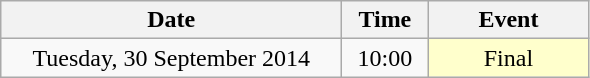<table class = "wikitable" style="text-align:center;">
<tr>
<th width=220>Date</th>
<th width=50>Time</th>
<th width=100>Event</th>
</tr>
<tr>
<td>Tuesday, 30 September 2014</td>
<td>10:00</td>
<td bgcolor=ffffcc>Final</td>
</tr>
</table>
